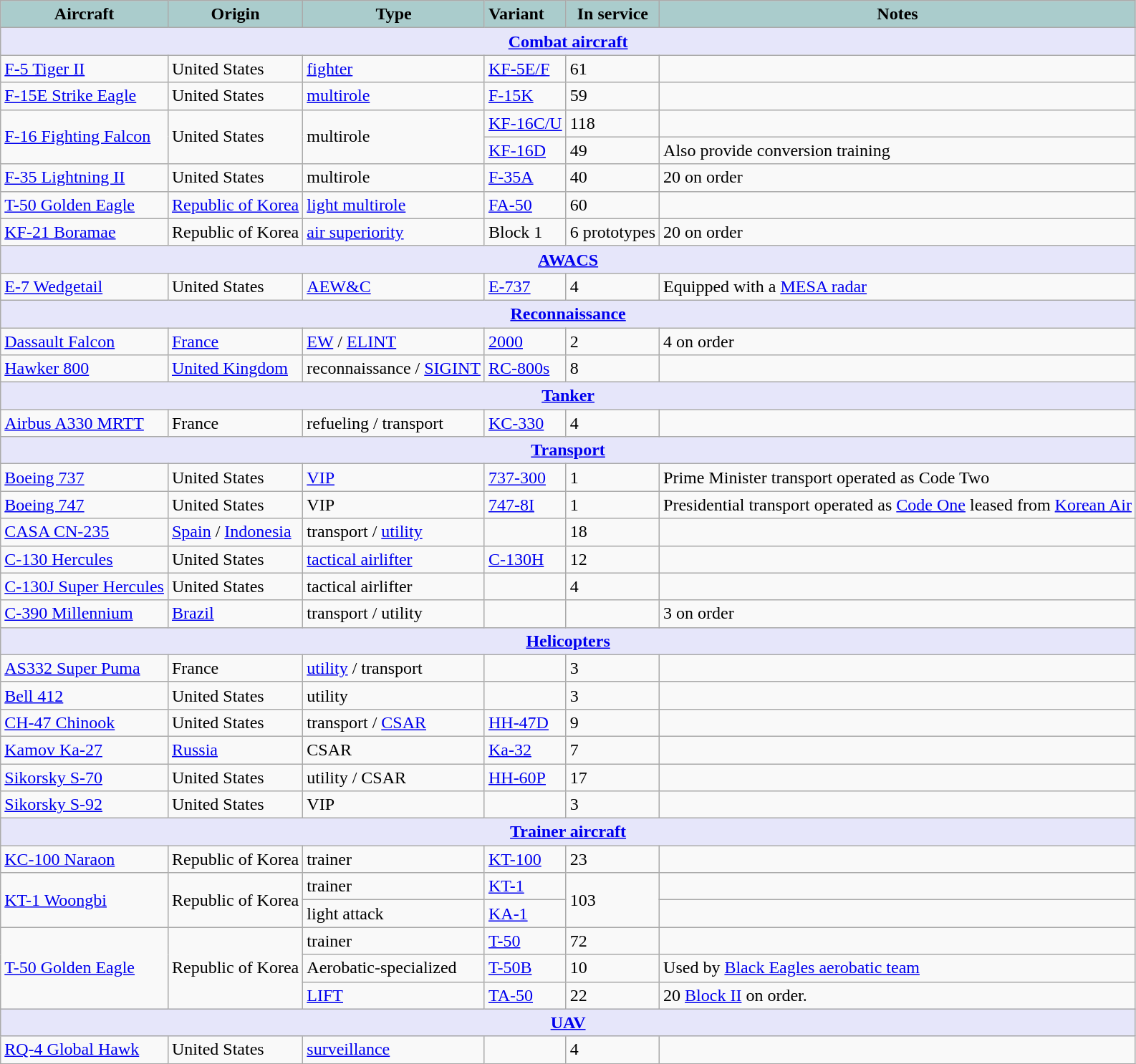<table class="wikitable">
<tr>
<th style="text-align:center; background:#acc;">Aircraft</th>
<th style="text-align: center; background:#acc;">Origin</th>
<th style="text-align:l center; background:#acc;">Type</th>
<th style="text-align:left; background:#acc;">Variant</th>
<th style="text-align:center; background:#acc;">In service</th>
<th style="text-align: center; background:#acc;">Notes</th>
</tr>
<tr>
<th colspan="6" style="align: center; background: lavender;"><a href='#'>Combat aircraft</a></th>
</tr>
<tr>
<td><a href='#'>F-5 Tiger II</a></td>
<td>United States</td>
<td><a href='#'>fighter</a></td>
<td><a href='#'>KF-5E/F</a></td>
<td>61</td>
<td></td>
</tr>
<tr>
<td><a href='#'>F-15E Strike Eagle</a></td>
<td>United States</td>
<td><a href='#'>multirole</a></td>
<td><a href='#'>F-15K</a></td>
<td>59</td>
<td></td>
</tr>
<tr>
<td rowspan="2"><a href='#'>F-16 Fighting Falcon</a></td>
<td rowspan="2">United States</td>
<td rowspan="2">multirole</td>
<td><a href='#'>KF-16C/U</a></td>
<td>118</td>
<td></td>
</tr>
<tr>
<td><a href='#'>KF-16D</a></td>
<td>49</td>
<td>Also provide conversion training</td>
</tr>
<tr>
<td><a href='#'>F-35 Lightning II</a></td>
<td>United States</td>
<td>multirole</td>
<td><a href='#'>F-35A</a></td>
<td>40</td>
<td>20 on order</td>
</tr>
<tr>
<td><a href='#'>T-50 Golden Eagle</a></td>
<td><a href='#'>Republic of Korea</a></td>
<td><a href='#'>light multirole</a></td>
<td><a href='#'>FA-50</a></td>
<td>60</td>
<td></td>
</tr>
<tr>
<td><a href='#'>KF-21 Boramae</a></td>
<td>Republic of Korea</td>
<td><a href='#'>air superiority</a></td>
<td>Block 1</td>
<td>6 prototypes</td>
<td>20 on order</td>
</tr>
<tr>
<th colspan="6" style="align: center; background: lavender;"><a href='#'>AWACS</a></th>
</tr>
<tr>
<td><a href='#'>E-7 Wedgetail</a></td>
<td>United States</td>
<td><a href='#'>AEW&C</a></td>
<td><a href='#'>E-737</a></td>
<td>4</td>
<td>Equipped with a <a href='#'>MESA radar</a></td>
</tr>
<tr>
<th colspan="6" style="align: center; background: lavender;"><a href='#'>Reconnaissance</a></th>
</tr>
<tr>
<td><a href='#'>Dassault Falcon</a></td>
<td><a href='#'>France</a></td>
<td><a href='#'>EW</a> / <a href='#'>ELINT</a></td>
<td><a href='#'>2000</a></td>
<td>2</td>
<td>4 on order</td>
</tr>
<tr>
<td><a href='#'>Hawker 800</a></td>
<td><a href='#'>United Kingdom</a></td>
<td>reconnaissance / <a href='#'>SIGINT</a></td>
<td><a href='#'>RC-800s</a></td>
<td>8</td>
<td></td>
</tr>
<tr>
<th colspan="6" style="align: center; background: lavender;"><a href='#'>Tanker</a></th>
</tr>
<tr>
<td><a href='#'>Airbus A330 MRTT</a></td>
<td>France</td>
<td>refueling / transport</td>
<td><a href='#'>KC-330</a></td>
<td>4</td>
<td></td>
</tr>
<tr>
<th colspan="6" style="align: center; background: lavender;"><a href='#'>Transport</a></th>
</tr>
<tr>
<td><a href='#'>Boeing 737</a></td>
<td>United States</td>
<td><a href='#'>VIP</a></td>
<td><a href='#'>737-300</a></td>
<td>1</td>
<td>Prime Minister transport operated as Code Two</td>
</tr>
<tr>
<td><a href='#'>Boeing 747</a></td>
<td>United States</td>
<td>VIP</td>
<td><a href='#'>747-8I</a></td>
<td>1</td>
<td>Presidential transport operated as <a href='#'>Code One</a> leased from <a href='#'>Korean Air</a></td>
</tr>
<tr>
<td><a href='#'>CASA CN-235</a></td>
<td><a href='#'>Spain</a> / <a href='#'>Indonesia</a></td>
<td>transport / <a href='#'>utility</a></td>
<td></td>
<td>18</td>
<td></td>
</tr>
<tr>
<td><a href='#'>C-130 Hercules</a></td>
<td>United States</td>
<td><a href='#'>tactical airlifter</a></td>
<td><a href='#'>C-130H</a></td>
<td>12</td>
<td></td>
</tr>
<tr>
<td><a href='#'>C-130J Super Hercules</a></td>
<td>United States</td>
<td>tactical airlifter</td>
<td></td>
<td>4</td>
<td></td>
</tr>
<tr>
<td><a href='#'>C-390 Millennium</a></td>
<td><a href='#'>Brazil</a></td>
<td>transport / utility</td>
<td></td>
<td></td>
<td>3 on order</td>
</tr>
<tr>
<th colspan="6" style="align: center; background: lavender;"><a href='#'>Helicopters</a></th>
</tr>
<tr>
<td><a href='#'>AS332 Super Puma</a></td>
<td>France</td>
<td><a href='#'>utility</a> / transport</td>
<td></td>
<td>3</td>
<td></td>
</tr>
<tr>
<td><a href='#'>Bell 412</a></td>
<td>United States</td>
<td>utility</td>
<td></td>
<td>3</td>
<td></td>
</tr>
<tr>
<td><a href='#'>CH-47 Chinook</a></td>
<td>United States</td>
<td>transport / <a href='#'>CSAR</a></td>
<td><a href='#'>HH-47D</a></td>
<td>9</td>
<td></td>
</tr>
<tr>
<td><a href='#'>Kamov Ka-27</a></td>
<td><a href='#'>Russia</a></td>
<td>CSAR</td>
<td><a href='#'>Ka-32</a></td>
<td>7</td>
<td></td>
</tr>
<tr>
<td><a href='#'>Sikorsky S-70</a></td>
<td>United States</td>
<td>utility / CSAR</td>
<td><a href='#'>HH-60P</a></td>
<td>17</td>
<td></td>
</tr>
<tr>
<td><a href='#'>Sikorsky S-92</a></td>
<td>United States</td>
<td>VIP</td>
<td></td>
<td>3</td>
<td></td>
</tr>
<tr>
<th colspan="6" style="align: center; background: lavender;"><a href='#'>Trainer aircraft</a></th>
</tr>
<tr>
<td><a href='#'>KC-100 Naraon</a></td>
<td>Republic of Korea</td>
<td>trainer</td>
<td><a href='#'>KT-100</a></td>
<td>23</td>
<td></td>
</tr>
<tr>
<td rowspan="2"><a href='#'>KT-1 Woongbi</a></td>
<td rowspan="2">Republic of Korea</td>
<td>trainer</td>
<td><a href='#'>KT-1</a></td>
<td rowspan="2">103</td>
<td></td>
</tr>
<tr>
<td>light attack</td>
<td><a href='#'>KA-1</a></td>
<td></td>
</tr>
<tr>
<td rowspan="3"><a href='#'>T-50 Golden Eagle</a></td>
<td rowspan="3">Republic of Korea</td>
<td>trainer</td>
<td><a href='#'>T-50</a></td>
<td>72</td>
<td></td>
</tr>
<tr>
<td>Aerobatic-specialized</td>
<td><a href='#'>T-50B</a></td>
<td>10</td>
<td>Used by <a href='#'>Black Eagles aerobatic team</a></td>
</tr>
<tr>
<td><a href='#'>LIFT</a></td>
<td><a href='#'>TA-50</a></td>
<td>22</td>
<td>20 <a href='#'>Block II</a> on order.</td>
</tr>
<tr>
<th colspan="6" style="align: center; background: lavender;"><a href='#'>UAV</a></th>
</tr>
<tr>
<td><a href='#'> RQ-4 Global Hawk</a></td>
<td>United States</td>
<td><a href='#'>surveillance</a></td>
<td></td>
<td>4</td>
<td></td>
</tr>
</table>
